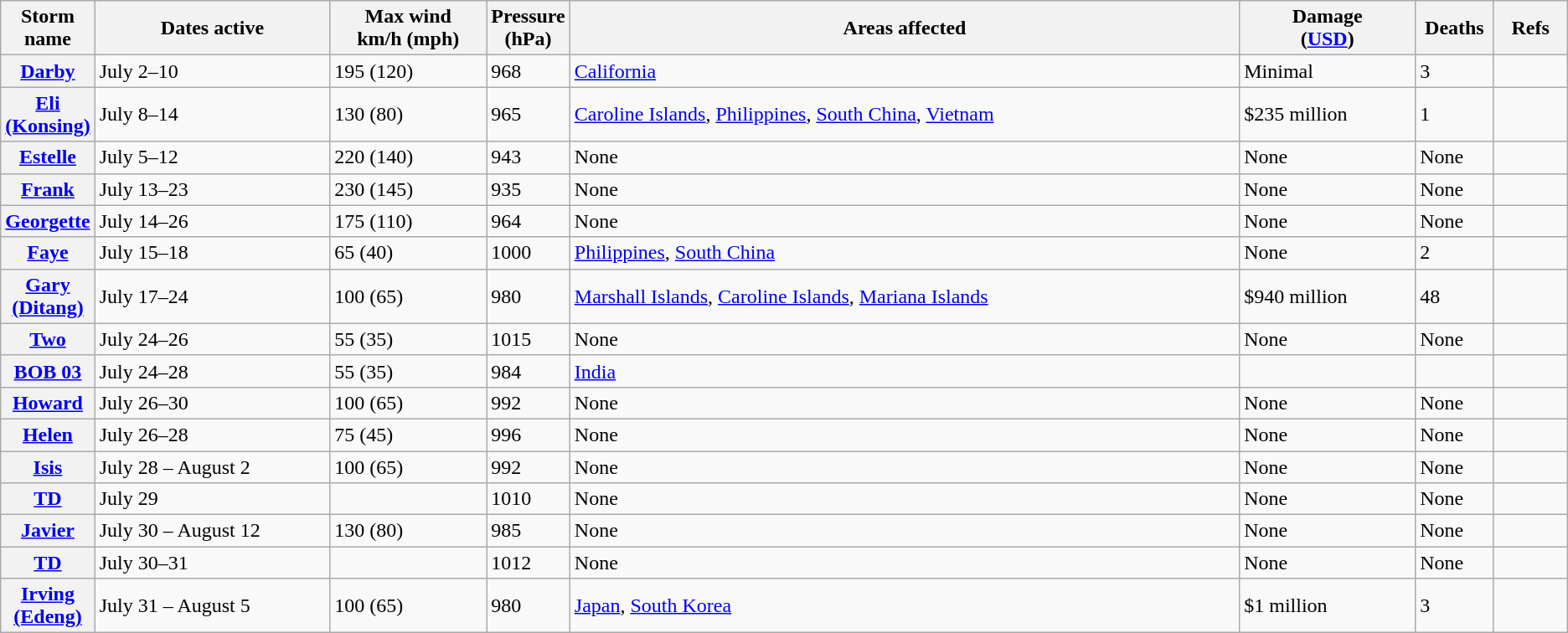<table class="wikitable sortable">
<tr>
<th width="5%">Storm name</th>
<th width="15%">Dates active</th>
<th width="10%">Max wind<br>km/h (mph)</th>
<th width="5%">Pressure<br>(hPa)</th>
<th>Areas affected</th>
<th>Damage<br>(<a href='#'>USD</a>)</th>
<th width="5%">Deaths</th>
<th>Refs</th>
</tr>
<tr>
<th><a href='#'>Darby</a></th>
<td>July 2–10</td>
<td>195 (120)</td>
<td>968</td>
<td><a href='#'>California</a></td>
<td>Minimal</td>
<td>3</td>
<td></td>
</tr>
<tr>
<th><a href='#'>Eli (Konsing)</a></th>
<td>July 8–14</td>
<td>130 (80)</td>
<td>965</td>
<td><a href='#'>Caroline Islands</a>, <a href='#'>Philippines</a>, <a href='#'>South China</a>, <a href='#'>Vietnam</a></td>
<td>$235 million</td>
<td>1</td>
<td></td>
</tr>
<tr>
<th><a href='#'>Estelle</a></th>
<td>July 5–12</td>
<td>220 (140)</td>
<td>943</td>
<td>None</td>
<td>None</td>
<td>None</td>
<td></td>
</tr>
<tr>
<th><a href='#'>Frank</a></th>
<td>July 13–23</td>
<td>230 (145)</td>
<td>935</td>
<td>None</td>
<td>None</td>
<td>None</td>
<td></td>
</tr>
<tr>
<th><a href='#'>Georgette</a></th>
<td>July 14–26</td>
<td>175 (110)</td>
<td>964</td>
<td>None</td>
<td>None</td>
<td>None</td>
<td></td>
</tr>
<tr>
<th><a href='#'>Faye</a></th>
<td>July 15–18</td>
<td>65 (40)</td>
<td>1000</td>
<td><a href='#'>Philippines</a>, <a href='#'>South China</a></td>
<td>None</td>
<td>2</td>
<td></td>
</tr>
<tr>
<th><a href='#'>Gary (Ditang)</a></th>
<td>July 17–24</td>
<td>100 (65)</td>
<td>980</td>
<td><a href='#'>Marshall Islands</a>, <a href='#'>Caroline Islands</a>, <a href='#'>Mariana Islands</a></td>
<td>$940 million</td>
<td>48</td>
<td></td>
</tr>
<tr>
<th><a href='#'>Two</a></th>
<td>July 24–26</td>
<td>55 (35)</td>
<td>1015</td>
<td>None</td>
<td>None</td>
<td>None</td>
<td></td>
</tr>
<tr>
<th><a href='#'>BOB 03</a></th>
<td>July 24–28</td>
<td>55 (35)</td>
<td>984</td>
<td><a href='#'>India</a></td>
<td></td>
<td></td>
<td></td>
</tr>
<tr>
<th><a href='#'>Howard</a></th>
<td>July 26–30</td>
<td>100 (65)</td>
<td>992</td>
<td>None</td>
<td>None</td>
<td>None</td>
<td></td>
</tr>
<tr>
<th><a href='#'>Helen</a></th>
<td>July 26–28</td>
<td>75 (45)</td>
<td>996</td>
<td>None</td>
<td>None</td>
<td>None</td>
<td></td>
</tr>
<tr>
<th><a href='#'>Isis</a></th>
<td>July 28 – August 2</td>
<td>100 (65)</td>
<td>992</td>
<td>None</td>
<td>None</td>
<td>None</td>
<td></td>
</tr>
<tr>
<th><a href='#'>TD</a></th>
<td>July 29</td>
<td></td>
<td>1010</td>
<td>None</td>
<td>None</td>
<td>None</td>
<td></td>
</tr>
<tr>
<th><a href='#'>Javier</a></th>
<td>July 30 – August 12</td>
<td>130 (80)</td>
<td>985</td>
<td>None</td>
<td>None</td>
<td>None</td>
<td></td>
</tr>
<tr>
<th><a href='#'>TD</a></th>
<td>July 30–31</td>
<td></td>
<td>1012</td>
<td>None</td>
<td>None</td>
<td>None</td>
<td></td>
</tr>
<tr>
<th><a href='#'>Irving (Edeng)</a></th>
<td>July 31 – August 5</td>
<td>100 (65)</td>
<td>980</td>
<td><a href='#'>Japan</a>, <a href='#'>South Korea</a></td>
<td>$1 million</td>
<td>3</td>
<td></td>
</tr>
</table>
